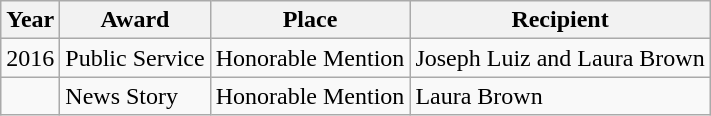<table class="wikitable">
<tr>
<th>Year</th>
<th>Award</th>
<th>Place</th>
<th>Recipient</th>
</tr>
<tr>
<td>2016</td>
<td>Public Service</td>
<td>Honorable Mention</td>
<td>Joseph Luiz and Laura Brown</td>
</tr>
<tr>
<td></td>
<td>News Story</td>
<td>Honorable Mention</td>
<td>Laura Brown</td>
</tr>
</table>
